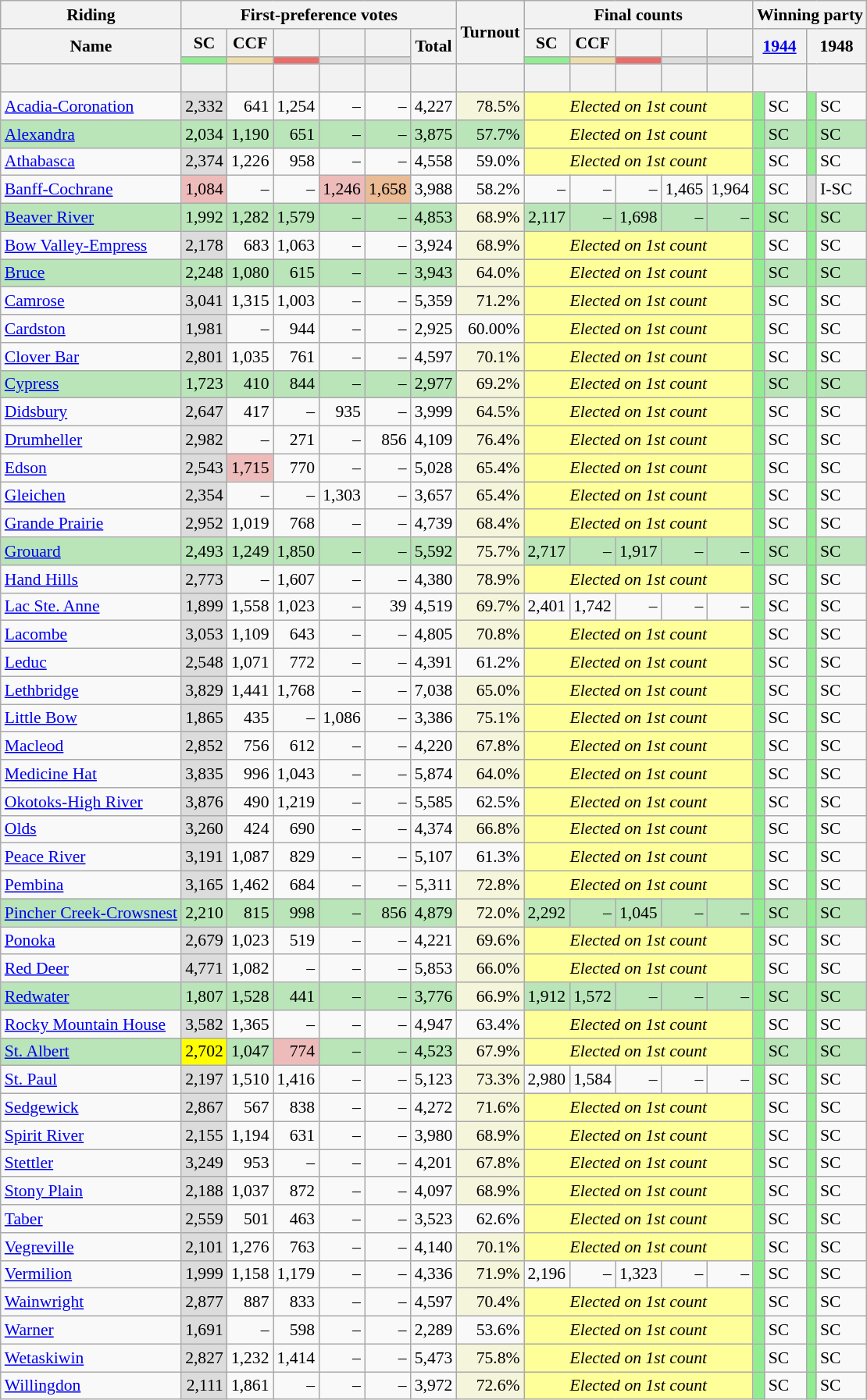<table class="wikitable sortable mw-collapsible" style="text-align:right; font-size:90%">
<tr>
<th scope="col">Riding</th>
<th scope="col" colspan="6">First-preference votes</th>
<th rowspan="3" scope="col">Turnout<br></th>
<th scope="col" colspan="5">Final counts</th>
<th colspan="4" scope="col">Winning party</th>
</tr>
<tr>
<th rowspan="2" scope="col">Name</th>
<th scope="col">SC</th>
<th scope="col">CCF</th>
<th scope="col"></th>
<th scope="col"></th>
<th scope="col"></th>
<th rowspan="2" scope="col">Total</th>
<th scope="col">SC</th>
<th scope="col">CCF</th>
<th scope="col"></th>
<th scope="col"></th>
<th scope="col"></th>
<th colspan="2" rowspan="2" scope="col"><a href='#'>1944</a></th>
<th colspan="2" rowspan="2" scope="col">1948</th>
</tr>
<tr>
<th scope="col" style="background-color:#90EE90;"></th>
<th scope="col" style="background-color:#EEDDAA;"></th>
<th scope="col" style="background-color:#EA6D6A;"></th>
<th scope="col" style="background-color:#DCDCDC;"></th>
<th scope="col" style="background-color:#DCDCDC;"></th>
<th scope="col" style="background-color:#90EE90;"></th>
<th scope="col" style="background-color:#EEDDAA;"></th>
<th scope="col" style="background-color:#EA6D6A;"></th>
<th scope="col" style="background-color:#DCDCDC;"></th>
<th scope="col" style="background-color:#DCDCDC;"></th>
</tr>
<tr>
<th> </th>
<th></th>
<th></th>
<th></th>
<th></th>
<th></th>
<th></th>
<th></th>
<th></th>
<th></th>
<th></th>
<th></th>
<th></th>
<th colspan="2"></th>
<th colspan="2"></th>
</tr>
<tr>
<td style="text-align:left"><a href='#'>Acadia-Coronation</a></td>
<td style="background-color:#DCDCDC;">2,332</td>
<td>641</td>
<td>1,254</td>
<td>–</td>
<td>–</td>
<td>4,227</td>
<td style="background-color:#F5F5DC;">78.5%</td>
<td colspan="5" style="background-color:#FFFF99;text-align:center;"><em>Elected on 1st count</em></td>
<td style="background-color:#90EE90;"></td>
<td style="text-align:left;">SC</td>
<td style="background-color:#90EE90;"></td>
<td style="text-align:left;">SC</td>
</tr>
<tr style="background-color:#B9E5B9;">
<td style="text-align:left"><a href='#'>Alexandra</a></td>
<td>2,034</td>
<td>1,190</td>
<td>651</td>
<td>–</td>
<td>–</td>
<td>3,875</td>
<td>57.7%</td>
<td colspan="5" style="background-color:#FFFF99;text-align:center;"><em>Elected on 1st count</em></td>
<td style="background-color:#90EE90;"></td>
<td style="text-align:left;">SC</td>
<td style="background-color:#90EE90;"></td>
<td style="text-align:left;">SC</td>
</tr>
<tr>
<td style="text-align:left"><a href='#'>Athabasca</a></td>
<td style="background-color:#DCDCDC;">2,374</td>
<td>1,226</td>
<td>958</td>
<td>–</td>
<td>–</td>
<td>4,558</td>
<td>59.0%</td>
<td colspan="5" style="background-color:#FFFF99;text-align:center;"><em>Elected on 1st count</em></td>
<td style="background-color:#90EE90;"></td>
<td style="text-align:left;">SC</td>
<td style="background-color:#90EE90;"></td>
<td style="text-align:left;">SC</td>
</tr>
<tr>
<td style="text-align:left"><a href='#'>Banff-Cochrane</a></td>
<td style="background-color:#EEBBBB;">1,084</td>
<td>–</td>
<td>–</td>
<td style="background-color:#EEBBBB;">1,246</td>
<td style="background-color:#EABB94;">1,658</td>
<td>3,988</td>
<td>58.2%</td>
<td>–</td>
<td>–</td>
<td>–</td>
<td>1,465</td>
<td>1,964</td>
<td style="background-color:#90EE90;"></td>
<td style="text-align:left;">SC</td>
<td style="background-color:#DCDCDC;"></td>
<td style="text-align:left;">I-SC</td>
</tr>
<tr style="background-color:#B9E5B9;">
<td style="text-align:left"><a href='#'>Beaver River</a></td>
<td>1,992</td>
<td>1,282</td>
<td>1,579</td>
<td>–</td>
<td>–</td>
<td>4,853</td>
<td style="background-color:#F5F5DC;">68.9%</td>
<td>2,117</td>
<td>–</td>
<td>1,698</td>
<td>–</td>
<td>–</td>
<td style="background-color:#90EE90;"></td>
<td style="text-align:left;">SC</td>
<td style="background-color:#90EE90;"></td>
<td style="text-align:left;">SC</td>
</tr>
<tr>
<td style="text-align:left"><a href='#'>Bow Valley-Empress</a></td>
<td style="background-color:#DCDCDC;">2,178</td>
<td>683</td>
<td>1,063</td>
<td>–</td>
<td>–</td>
<td>3,924</td>
<td style="background-color:#F5F5DC;">68.9%</td>
<td colspan="5" style="background-color:#FFFF99;text-align:center;"><em>Elected on 1st count</em></td>
<td style="background-color:#90EE90;"></td>
<td style="text-align:left;">SC</td>
<td style="background-color:#90EE90;"></td>
<td style="text-align:left;">SC</td>
</tr>
<tr style="background-color:#B9E5B9;">
<td style="text-align:left"><a href='#'>Bruce</a></td>
<td>2,248</td>
<td>1,080</td>
<td>615</td>
<td>–</td>
<td>–</td>
<td>3,943</td>
<td style="background-color:#F5F5DC;">64.0%</td>
<td colspan="5" style="background-color:#FFFF99;text-align:center;"><em>Elected on 1st count</em></td>
<td style="background-color:#90EE90;"></td>
<td style="text-align:left;">SC</td>
<td style="background-color:#90EE90;"></td>
<td style="text-align:left;">SC</td>
</tr>
<tr>
<td style="text-align:left"><a href='#'>Camrose</a></td>
<td style="background-color:#DCDCDC;">3,041</td>
<td>1,315</td>
<td>1,003</td>
<td>–</td>
<td>–</td>
<td>5,359</td>
<td style="background-color:#F5F5DC;">71.2%</td>
<td colspan="5" style="background-color:#FFFF99;text-align:center;"><em>Elected on 1st count</em></td>
<td style="background-color:#90EE90;"></td>
<td style="text-align:left;">SC</td>
<td style="background-color:#90EE90;"></td>
<td style="text-align:left;">SC</td>
</tr>
<tr>
<td style="text-align:left"><a href='#'>Cardston</a></td>
<td style="background-color:#DCDCDC;">1,981</td>
<td>–</td>
<td>944</td>
<td>–</td>
<td>–</td>
<td>2,925</td>
<td>60.00%</td>
<td colspan="5" style="background-color:#FFFF99;text-align:center;"><em>Elected on 1st count</em></td>
<td style="background-color:#90EE90;"></td>
<td style="text-align:left;">SC</td>
<td style="background-color:#90EE90;"></td>
<td style="text-align:left;">SC</td>
</tr>
<tr>
<td style="text-align:left"><a href='#'>Clover Bar</a></td>
<td style="background-color:#DCDCDC;">2,801</td>
<td>1,035</td>
<td>761</td>
<td>–</td>
<td>–</td>
<td>4,597</td>
<td style="background-color:#F5F5DC;">70.1%</td>
<td colspan="5" style="background-color:#FFFF99;text-align:center;"><em>Elected on 1st count</em></td>
<td style="background-color:#90EE90;"></td>
<td style="text-align:left;">SC</td>
<td style="background-color:#90EE90;"></td>
<td style="text-align:left;">SC</td>
</tr>
<tr style="background-color:#B9E5B9;">
<td style="text-align:left"><a href='#'>Cypress</a></td>
<td>1,723</td>
<td>410</td>
<td>844</td>
<td>–</td>
<td>–</td>
<td>2,977</td>
<td style="background-color:#F5F5DC;">69.2%</td>
<td colspan="5" style="background-color:#FFFF99;text-align:center;"><em>Elected on 1st count</em></td>
<td style="background-color:#90EE90;"></td>
<td style="text-align:left;">SC</td>
<td style="background-color:#90EE90;"></td>
<td style="text-align:left;">SC</td>
</tr>
<tr>
<td style="text-align:left"><a href='#'>Didsbury</a></td>
<td style="background-color:#DCDCDC;">2,647</td>
<td>417</td>
<td>–</td>
<td>935</td>
<td>–</td>
<td>3,999</td>
<td style="background-color:#F5F5DC;">64.5%</td>
<td colspan="5" style="background-color:#FFFF99;text-align:center;"><em>Elected on 1st count</em></td>
<td style="background-color:#90EE90;"></td>
<td style="text-align:left;">SC</td>
<td style="background-color:#90EE90;"></td>
<td style="text-align:left;">SC</td>
</tr>
<tr>
<td style="text-align:left"><a href='#'>Drumheller</a></td>
<td style="background-color:#DCDCDC;">2,982</td>
<td>–</td>
<td>271</td>
<td>–</td>
<td>856</td>
<td>4,109</td>
<td style="background-color:#F5F5DC;">76.4%</td>
<td colspan="5" style="background-color:#FFFF99;text-align:center;"><em>Elected on 1st count</em></td>
<td style="background-color:#90EE90;"></td>
<td style="text-align:left;">SC</td>
<td style="background-color:#90EE90;"></td>
<td style="text-align:left;">SC</td>
</tr>
<tr>
<td style="text-align:left"><a href='#'>Edson</a></td>
<td style="background-color:#DCDCDC;">2,543</td>
<td style="background-color:#EEBBBB;">1,715</td>
<td>770</td>
<td>–</td>
<td>–</td>
<td>5,028</td>
<td style="background-color:#F5F5DC;">65.4%</td>
<td colspan="5" style="background-color:#FFFF99;text-align:center;"><em>Elected on 1st count</em></td>
<td style="background-color:#90EE90;"></td>
<td style="text-align:left;">SC</td>
<td style="background-color:#90EE90;"></td>
<td style="text-align:left;">SC</td>
</tr>
<tr>
<td style="text-align:left"><a href='#'>Gleichen</a></td>
<td style="background-color:#DCDCDC;">2,354</td>
<td>–</td>
<td>–</td>
<td>1,303</td>
<td>–</td>
<td>3,657</td>
<td style="background-color:#F5F5DC;">65.4%</td>
<td colspan="5" style="background-color:#FFFF99;text-align:center;"><em>Elected on 1st count</em></td>
<td style="background-color:#90EE90;"></td>
<td style="text-align:left;">SC</td>
<td style="background-color:#90EE90;"></td>
<td style="text-align:left;">SC</td>
</tr>
<tr>
<td style="text-align:left"><a href='#'>Grande Prairie</a></td>
<td style="background-color:#DCDCDC;">2,952</td>
<td>1,019</td>
<td>768</td>
<td>–</td>
<td>–</td>
<td>4,739</td>
<td style="background-color:#F5F5DC;">68.4%</td>
<td colspan="5" style="background-color:#FFFF99;text-align:center;"><em>Elected on 1st count</em></td>
<td style="background-color:#90EE90;"></td>
<td style="text-align:left;">SC</td>
<td style="background-color:#90EE90;"></td>
<td style="text-align:left;">SC</td>
</tr>
<tr style="background-color:#B9E5B9;">
<td style="text-align:left"><a href='#'>Grouard</a></td>
<td>2,493</td>
<td>1,249</td>
<td>1,850</td>
<td>–</td>
<td>–</td>
<td>5,592</td>
<td style="background-color:#F5F5DC;">75.7%</td>
<td>2,717</td>
<td>–</td>
<td>1,917</td>
<td>–</td>
<td>–</td>
<td style="background-color:#90EE90;"></td>
<td style="text-align:left;">SC</td>
<td style="background-color:#90EE90;"></td>
<td style="text-align:left;">SC</td>
</tr>
<tr>
<td style="text-align:left"><a href='#'>Hand Hills</a></td>
<td style="background-color:#DCDCDC;">2,773</td>
<td>–</td>
<td>1,607</td>
<td>–</td>
<td>–</td>
<td>4,380</td>
<td style="background-color:#F5F5DC;">78.9%</td>
<td colspan="5" style="background-color:#FFFF99;text-align:center;"><em>Elected on 1st count</em></td>
<td style="background-color:#90EE90;"></td>
<td style="text-align:left;">SC</td>
<td style="background-color:#90EE90;"></td>
<td style="text-align:left;">SC</td>
</tr>
<tr>
<td style="text-align:left"><a href='#'>Lac Ste. Anne</a></td>
<td style="background-color:#DCDCDC;">1,899</td>
<td>1,558</td>
<td>1,023</td>
<td>–</td>
<td>39</td>
<td>4,519</td>
<td style="background-color:#F5F5DC;">69.7%</td>
<td>2,401</td>
<td>1,742</td>
<td>–</td>
<td>–</td>
<td>–</td>
<td style="background-color:#90EE90;"></td>
<td style="text-align:left;">SC</td>
<td style="background-color:#90EE90;"></td>
<td style="text-align:left;">SC</td>
</tr>
<tr>
<td style="text-align:left"><a href='#'>Lacombe</a></td>
<td style="background-color:#DCDCDC;">3,053</td>
<td>1,109</td>
<td>643</td>
<td>–</td>
<td>–</td>
<td>4,805</td>
<td style="background-color:#F5F5DC;">70.8%</td>
<td colspan="5" style="background-color:#FFFF99;text-align:center;"><em>Elected on 1st count</em></td>
<td style="background-color:#90EE90;"></td>
<td style="text-align:left;">SC</td>
<td style="background-color:#90EE90;"></td>
<td style="text-align:left;">SC</td>
</tr>
<tr>
<td style="text-align:left"><a href='#'>Leduc</a></td>
<td style="background-color:#DCDCDC;">2,548</td>
<td>1,071</td>
<td>772</td>
<td>–</td>
<td>–</td>
<td>4,391</td>
<td>61.2%</td>
<td colspan="5" style="background-color:#FFFF99;text-align:center;"><em>Elected on 1st count</em></td>
<td style="background-color:#90EE90;"></td>
<td style="text-align:left;">SC</td>
<td style="background-color:#90EE90;"></td>
<td style="text-align:left;">SC</td>
</tr>
<tr>
<td style="text-align:left"><a href='#'>Lethbridge</a></td>
<td style="background-color:#DCDCDC;">3,829</td>
<td>1,441</td>
<td>1,768</td>
<td>–</td>
<td>–</td>
<td>7,038</td>
<td style="background-color:#F5F5DC;">65.0%</td>
<td colspan="5" style="background-color:#FFFF99;text-align:center;"><em>Elected on 1st count</em></td>
<td style="background-color:#90EE90;"></td>
<td style="text-align:left;">SC</td>
<td style="background-color:#90EE90;"></td>
<td style="text-align:left;">SC</td>
</tr>
<tr>
<td style="text-align:left"><a href='#'>Little Bow</a></td>
<td style="background-color:#DCDCDC;">1,865</td>
<td>435</td>
<td>–</td>
<td>1,086</td>
<td>–</td>
<td>3,386</td>
<td style="background-color:#F5F5DC;">75.1%</td>
<td colspan="5" style="background-color:#FFFF99;text-align:center;"><em>Elected on 1st count</em></td>
<td style="background-color:#90EE90;"></td>
<td style="text-align:left;">SC</td>
<td style="background-color:#90EE90;"></td>
<td style="text-align:left;">SC</td>
</tr>
<tr>
<td style="text-align:left"><a href='#'>Macleod</a></td>
<td style="background-color:#DCDCDC;">2,852</td>
<td>756</td>
<td>612</td>
<td>–</td>
<td>–</td>
<td>4,220</td>
<td style="background-color:#F5F5DC;">67.8%</td>
<td colspan="5" style="background-color:#FFFF99;text-align:center;"><em>Elected on 1st count</em></td>
<td style="background-color:#90EE90;"></td>
<td style="text-align:left;">SC</td>
<td style="background-color:#90EE90;"></td>
<td style="text-align:left;">SC</td>
</tr>
<tr>
<td style="text-align:left"><a href='#'>Medicine Hat</a></td>
<td style="background-color:#DCDCDC;">3,835</td>
<td>996</td>
<td>1,043</td>
<td>–</td>
<td>–</td>
<td>5,874</td>
<td style="background-color:#F5F5DC;">64.0%</td>
<td colspan="5" style="background-color:#FFFF99;text-align:center;"><em>Elected on 1st count</em></td>
<td style="background-color:#90EE90;"></td>
<td style="text-align:left;">SC</td>
<td style="background-color:#90EE90;"></td>
<td style="text-align:left;">SC</td>
</tr>
<tr>
<td style="text-align:left"><a href='#'>Okotoks-High River</a></td>
<td style="background-color:#DCDCDC;">3,876</td>
<td>490</td>
<td>1,219</td>
<td>–</td>
<td>–</td>
<td>5,585</td>
<td>62.5%</td>
<td colspan="5" style="background-color:#FFFF99;text-align:center;"><em>Elected on 1st count</em></td>
<td style="background-color:#90EE90;"></td>
<td style="text-align:left;">SC</td>
<td style="background-color:#90EE90;"></td>
<td style="text-align:left;">SC</td>
</tr>
<tr>
<td style="text-align:left"><a href='#'>Olds</a></td>
<td style="background-color:#DCDCDC;">3,260</td>
<td>424</td>
<td>690</td>
<td>–</td>
<td>–</td>
<td>4,374</td>
<td style="background-color:#F5F5DC;">66.8%</td>
<td colspan="5" style="background-color:#FFFF99;text-align:center;"><em>Elected on 1st count</em></td>
<td style="background-color:#90EE90;"></td>
<td style="text-align:left;">SC</td>
<td style="background-color:#90EE90;"></td>
<td style="text-align:left;">SC</td>
</tr>
<tr>
<td style="text-align:left"><a href='#'>Peace River</a></td>
<td style="background-color:#DCDCDC;">3,191</td>
<td>1,087</td>
<td>829</td>
<td>–</td>
<td>–</td>
<td>5,107</td>
<td>61.3%</td>
<td colspan="5" style="background-color:#FFFF99;text-align:center;"><em>Elected on 1st count</em></td>
<td style="background-color:#90EE90;"></td>
<td style="text-align:left;">SC</td>
<td style="background-color:#90EE90;"></td>
<td style="text-align:left;">SC</td>
</tr>
<tr>
<td style="text-align:left"><a href='#'>Pembina</a></td>
<td style="background-color:#DCDCDC;">3,165</td>
<td>1,462</td>
<td>684</td>
<td>–</td>
<td>–</td>
<td>5,311</td>
<td style="background-color:#F5F5DC;">72.8%</td>
<td colspan="5" style="background-color:#FFFF99;text-align:center;"><em>Elected on 1st count</em></td>
<td style="background-color:#90EE90;"></td>
<td style="text-align:left;">SC</td>
<td style="background-color:#90EE90;"></td>
<td style="text-align:left;">SC</td>
</tr>
<tr style="background-color:#B9E5B9;">
<td style="text-align:left"><a href='#'>Pincher Creek-Crowsnest</a></td>
<td>2,210</td>
<td>815</td>
<td>998</td>
<td>–</td>
<td>856</td>
<td>4,879</td>
<td style="background-color:#F5F5DC;">72.0%</td>
<td>2,292</td>
<td>–</td>
<td>1,045</td>
<td>–</td>
<td>–</td>
<td style="background-color:#90EE90;"></td>
<td style="text-align:left;">SC</td>
<td style="background-color:#90EE90;"></td>
<td style="text-align:left;">SC</td>
</tr>
<tr>
<td style="text-align:left"><a href='#'>Ponoka</a></td>
<td style="background-color:#DCDCDC;">2,679</td>
<td>1,023</td>
<td>519</td>
<td>–</td>
<td>–</td>
<td>4,221</td>
<td style="background-color:#F5F5DC;">69.6%</td>
<td colspan="5" style="background-color:#FFFF99;text-align:center;"><em>Elected on 1st count</em></td>
<td style="background-color:#90EE90;"></td>
<td style="text-align:left;">SC</td>
<td style="background-color:#90EE90;"></td>
<td style="text-align:left;">SC</td>
</tr>
<tr>
<td style="text-align:left"><a href='#'>Red Deer</a></td>
<td style="background-color:#DCDCDC;">4,771</td>
<td>1,082</td>
<td>–</td>
<td>–</td>
<td>–</td>
<td>5,853</td>
<td style="background-color:#F5F5DC;">66.0%</td>
<td colspan="5" style="background-color:#FFFF99;text-align:center;"><em>Elected on 1st count</em></td>
<td style="background-color:#90EE90;"></td>
<td style="text-align:left;">SC</td>
<td style="background-color:#90EE90;"></td>
<td style="text-align:left;">SC</td>
</tr>
<tr style="background-color:#B9E5B9;">
<td style="text-align:left"><a href='#'>Redwater</a></td>
<td>1,807</td>
<td>1,528</td>
<td>441</td>
<td>–</td>
<td>–</td>
<td>3,776</td>
<td style="background-color:#F5F5DC;">66.9%</td>
<td>1,912</td>
<td>1,572</td>
<td>–</td>
<td>–</td>
<td>–</td>
<td style="background-color:#90EE90;"></td>
<td style="text-align:left;">SC</td>
<td style="background-color:#90EE90;"></td>
<td style="text-align:left;">SC</td>
</tr>
<tr>
<td style="text-align:left"><a href='#'>Rocky Mountain House</a></td>
<td style="background-color:#DCDCDC;">3,582</td>
<td>1,365</td>
<td>–</td>
<td>–</td>
<td>–</td>
<td>4,947</td>
<td>63.4%</td>
<td colspan="5" style="background-color:#FFFF99;text-align:center;"><em>Elected on 1st count</em></td>
<td style="background-color:#90EE90;"></td>
<td style="text-align:left;">SC</td>
<td style="background-color:#90EE90;"></td>
<td style="text-align:left;">SC</td>
</tr>
<tr style="background-color:#B9E5B9;">
<td style="text-align:left"><a href='#'>St. Albert</a></td>
<td style="background-color:#FFFF00;">2,702</td>
<td>1,047</td>
<td style="background-color:#EEBBBB;">774</td>
<td>–</td>
<td>–</td>
<td>4,523</td>
<td style="background-color:#F5F5DC;">67.9%</td>
<td colspan="5" style="background-color:#FFFF99;text-align:center;"><em>Elected on 1st count</em></td>
<td style="background-color:#90EE90;"></td>
<td style="text-align:left;">SC</td>
<td style="background-color:#90EE90;"></td>
<td style="text-align:left;">SC</td>
</tr>
<tr>
<td style="text-align:left"><a href='#'>St. Paul</a></td>
<td style="background-color:#DCDCDC;">2,197</td>
<td>1,510</td>
<td>1,416</td>
<td>–</td>
<td>–</td>
<td>5,123</td>
<td style="background-color:#F5F5DC;">73.3%</td>
<td>2,980</td>
<td>1,584</td>
<td>–</td>
<td>–</td>
<td>–</td>
<td style="background-color:#90EE90;"></td>
<td style="text-align:left;">SC</td>
<td style="background-color:#90EE90;"></td>
<td style="text-align:left;">SC</td>
</tr>
<tr>
<td style="text-align:left"><a href='#'>Sedgewick</a></td>
<td style="background-color:#DCDCDC;">2,867</td>
<td>567</td>
<td>838</td>
<td>–</td>
<td>–</td>
<td>4,272</td>
<td style="background-color:#F5F5DC;">71.6%</td>
<td colspan="5" style="background-color:#FFFF99;text-align:center;"><em>Elected on 1st count</em></td>
<td style="background-color:#90EE90;"></td>
<td style="text-align:left;">SC</td>
<td style="background-color:#90EE90;"></td>
<td style="text-align:left;">SC</td>
</tr>
<tr>
<td style="text-align:left"><a href='#'>Spirit River</a></td>
<td style="background-color:#DCDCDC;">2,155</td>
<td>1,194</td>
<td>631</td>
<td>–</td>
<td>–</td>
<td>3,980</td>
<td style="background-color:#F5F5DC;">68.9%</td>
<td colspan="5" style="background-color:#FFFF99;text-align:center;"><em>Elected on 1st count</em></td>
<td style="background-color:#90EE90;"></td>
<td style="text-align:left;">SC</td>
<td style="background-color:#90EE90;"></td>
<td style="text-align:left;">SC</td>
</tr>
<tr>
<td style="text-align:left"><a href='#'>Stettler</a></td>
<td style="background-color:#DCDCDC;">3,249</td>
<td>953</td>
<td>–</td>
<td>–</td>
<td>–</td>
<td>4,201</td>
<td style="background-color:#F5F5DC;">67.8%</td>
<td colspan="5" style="background-color:#FFFF99;text-align:center;"><em>Elected on 1st count</em></td>
<td style="background-color:#90EE90;"></td>
<td style="text-align:left;">SC</td>
<td style="background-color:#90EE90;"></td>
<td style="text-align:left;">SC</td>
</tr>
<tr>
<td style="text-align:left"><a href='#'>Stony Plain</a></td>
<td style="background-color:#DCDCDC;">2,188</td>
<td>1,037</td>
<td>872</td>
<td>–</td>
<td>–</td>
<td>4,097</td>
<td style="background-color:#F5F5DC;">68.9%</td>
<td colspan="5" style="background-color:#FFFF99;text-align:center;"><em>Elected on 1st count</em></td>
<td style="background-color:#90EE90;"></td>
<td style="text-align:left;">SC</td>
<td style="background-color:#90EE90;"></td>
<td style="text-align:left;">SC</td>
</tr>
<tr>
<td style="text-align:left"><a href='#'>Taber</a></td>
<td style="background-color:#DCDCDC;">2,559</td>
<td>501</td>
<td>463</td>
<td>–</td>
<td>–</td>
<td>3,523</td>
<td>62.6%</td>
<td colspan="5" style="background-color:#FFFF99;text-align:center;"><em>Elected on 1st count</em></td>
<td style="background-color:#90EE90;"></td>
<td style="text-align:left;">SC</td>
<td style="background-color:#90EE90;"></td>
<td style="text-align:left;">SC</td>
</tr>
<tr>
<td style="text-align:left"><a href='#'>Vegreville</a></td>
<td style="background-color:#DCDCDC;">2,101</td>
<td>1,276</td>
<td>763</td>
<td>–</td>
<td>–</td>
<td>4,140</td>
<td style="background-color:#F5F5DC;">70.1%</td>
<td colspan="5" style="background-color:#FFFF99;text-align:center;"><em>Elected on 1st count</em></td>
<td style="background-color:#90EE90;"></td>
<td style="text-align:left;">SC</td>
<td style="background-color:#90EE90;"></td>
<td style="text-align:left;">SC</td>
</tr>
<tr>
<td style="text-align:left"><a href='#'>Vermilion</a></td>
<td style="background-color:#DCDCDC;">1,999</td>
<td>1,158</td>
<td>1,179</td>
<td>–</td>
<td>–</td>
<td>4,336</td>
<td style="background-color:#F5F5DC;">71.9%</td>
<td>2,196</td>
<td>–</td>
<td>1,323</td>
<td>–</td>
<td>–</td>
<td style="background-color:#90EE90;"></td>
<td style="text-align:left;">SC</td>
<td style="background-color:#90EE90;"></td>
<td style="text-align:left;">SC</td>
</tr>
<tr>
<td style="text-align:left"><a href='#'>Wainwright</a></td>
<td style="background-color:#DCDCDC;">2,877</td>
<td>887</td>
<td>833</td>
<td>–</td>
<td>–</td>
<td>4,597</td>
<td style="background-color:#F5F5DC;">70.4%</td>
<td colspan="5" style="background-color:#FFFF99;text-align:center;"><em>Elected on 1st count</em></td>
<td style="background-color:#90EE90;"></td>
<td style="text-align:left;">SC</td>
<td style="background-color:#90EE90;"></td>
<td style="text-align:left;">SC</td>
</tr>
<tr>
<td style="text-align:left"><a href='#'>Warner</a></td>
<td style="background-color:#DCDCDC;">1,691</td>
<td>–</td>
<td>598</td>
<td>–</td>
<td>–</td>
<td>2,289</td>
<td>53.6%</td>
<td colspan="5" style="background-color:#FFFF99;text-align:center;"><em>Elected on 1st count</em></td>
<td style="background-color:#90EE90;"></td>
<td style="text-align:left;">SC</td>
<td style="background-color:#90EE90;"></td>
<td style="text-align:left;">SC</td>
</tr>
<tr>
<td style="text-align:left"><a href='#'>Wetaskiwin</a></td>
<td style="background-color:#DCDCDC;">2,827</td>
<td>1,232</td>
<td>1,414</td>
<td>–</td>
<td>–</td>
<td>5,473</td>
<td style="background-color:#F5F5DC;">75.8%</td>
<td colspan="5" style="background-color:#FFFF99;text-align:center;"><em>Elected on 1st count</em></td>
<td style="background-color:#90EE90;"></td>
<td style="text-align:left;">SC</td>
<td style="background-color:#90EE90;"></td>
<td style="text-align:left;">SC</td>
</tr>
<tr>
<td style="text-align:left"><a href='#'>Willingdon</a></td>
<td style="background-color:#DCDCDC;">2,111</td>
<td>1,861</td>
<td>–</td>
<td>–</td>
<td>–</td>
<td>3,972</td>
<td style="background-color:#F5F5DC;">72.6%</td>
<td colspan="5" style="background-color:#FFFF99;text-align:center;"><em>Elected on 1st count</em></td>
<td style="background-color:#90EE90;"></td>
<td style="text-align:left;">SC</td>
<td style="background-color:#90EE90;"></td>
<td style="text-align:left;">SC</td>
</tr>
</table>
